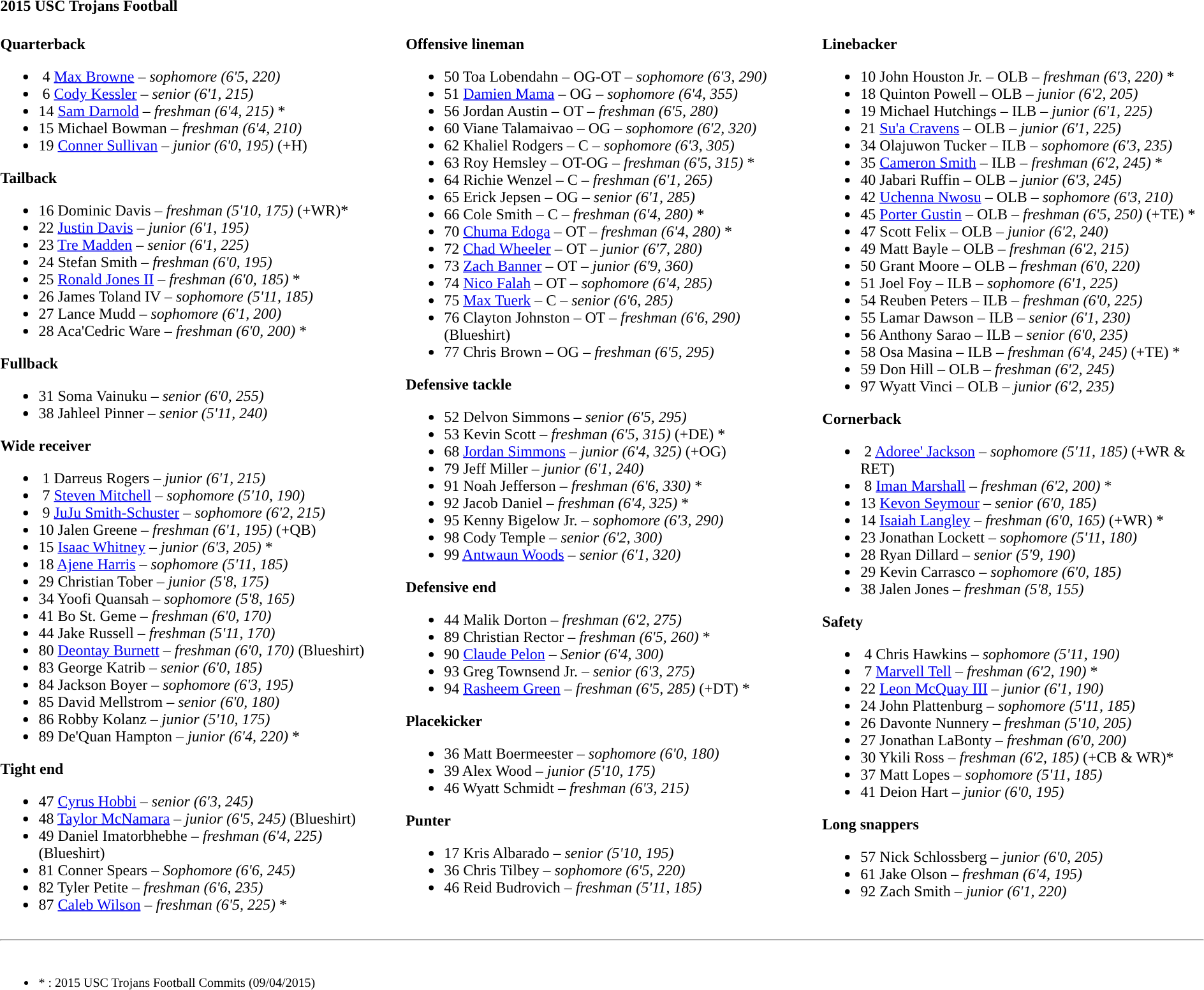<table class="toccolours" style="text-align: left;">
<tr>
<td colspan=11><strong>2015 USC Trojans Football</strong></td>
</tr>
<tr>
<td valign="top"><br><strong>Quarterback</strong><ul><li> 4  <a href='#'>Max Browne</a> – <em> sophomore (6'5, 220)</em></li><li> 6  <a href='#'>Cody Kessler</a> – <em> senior (6'1, 215)</em></li><li>14  <a href='#'>Sam Darnold</a> – <em>freshman (6'4, 215)</em> *</li><li>15  Michael Bowman – <em> freshman (6'4, 210)</em></li><li>19  <a href='#'>Conner Sullivan</a> – <em> junior (6'0, 195)</em> (+H)</li></ul><strong>Tailback</strong><ul><li>16  Dominic Davis – <em>freshman  (5'10, 175)</em> (+WR)*</li><li>22  <a href='#'>Justin Davis</a> – <em>junior (6'1, 195)</em></li><li>23  <a href='#'>Tre Madden</a> – <em> senior (6'1, 225)</em></li><li>24  Stefan Smith – <em> freshman (6'0, 195)</em></li><li>25  <a href='#'>Ronald Jones II</a> – <em>freshman (6'0, 185)</em> *</li><li>26  James Toland IV – <em> sophomore (5'11, 185)</em></li><li>27  Lance Mudd – <em>sophomore (6'1, 200)</em></li><li>28  Aca'Cedric Ware – <em>freshman (6'0, 200)</em> *</li></ul><strong>Fullback</strong><ul><li>31  Soma Vainuku – <em> senior (6'0, 255)</em></li><li>38  Jahleel Pinner – <em>senior (5'11, 240)</em></li></ul><strong>Wide receiver</strong><ul><li> 1  Darreus Rogers – <em>junior (6'1, 215)</em></li><li> 7  <a href='#'>Steven Mitchell</a> – <em> sophomore (5'10, 190)</em></li><li> 9  <a href='#'>JuJu Smith-Schuster</a> – <em>sophomore (6'2, 215)</em></li><li>10  Jalen Greene – <em> freshman (6'1, 195)</em> (+QB)</li><li>15  <a href='#'>Isaac Whitney</a> – <em> junior (6'3, 205)</em> *</li><li>18  <a href='#'>Ajene Harris</a> – <em>sophomore (5'11, 185)</em></li><li>29  Christian Tober – <em> junior (5'8, 175)</em></li><li>34  Yoofi Quansah – <em>sophomore (5'8, 165)</em></li><li>41  Bo St. Geme – <em>freshman (6'0, 170)</em></li><li>44  Jake Russell – <em>freshman (5'11, 170)</em></li><li>80  <a href='#'>Deontay Burnett</a> – <em>freshman (6'0, 170)</em> (Blueshirt)</li><li>83  George Katrib – <em>senior (6'0, 185)</em></li><li>84  Jackson Boyer – <em> sophomore (6'3, 195)</em></li><li>85  David Mellstrom – <em> senior (6'0, 180)</em></li><li>86  Robby Kolanz – <em> junior (5'10, 175)</em></li><li>89  De'Quan Hampton – <em>junior (6'4, 220)</em> *</li></ul><strong>Tight end</strong><ul><li>47  <a href='#'>Cyrus Hobbi</a> – <em> senior (6'3, 245)</em></li><li>48  <a href='#'>Taylor McNamara</a> – <em> junior (6'5, 245)</em> (Blueshirt)</li><li>49  Daniel Imatorbhebhe – <em>freshman (6'4, 225)</em> (Blueshirt)</li><li>81  Conner Spears –  <em> Sophomore (6'6, 245)</em></li><li>82  Tyler Petite – <em>freshman (6'6, 235)</em></li><li>87  <a href='#'>Caleb Wilson</a> – <em>freshman (6'5, 225)</em> *</li></ul></td>
<td width="25"> </td>
<td valign="top"><br><strong>Offensive lineman</strong><ul><li>50  Toa Lobendahn – OG-OT – <em>sophomore (6'3, 290)</em></li><li>51  <a href='#'>Damien Mama</a> – OG – <em>sophomore (6'4, 355)</em></li><li>56  Jordan Austin – OT – <em> freshman (6'5, 280)</em></li><li>60  Viane Talamaivao – OG – <em>sophomore (6'2, 320)</em></li><li>62  Khaliel Rodgers – C – <em> sophomore (6'3, 305)</em></li><li>63  Roy Hemsley – OT-OG – <em>freshman (6'5, 315)</em> *</li><li>64  Richie Wenzel – C – <em> freshman (6'1, 265)</em></li><li>65  Erick Jepsen – OG – <em> senior (6'1, 285)</em></li><li>66  Cole Smith – C – <em>freshman (6'4, 280)</em> *</li><li>70  <a href='#'>Chuma Edoga</a> – OT – <em>freshman (6'4, 280)</em> *</li><li>72  <a href='#'>Chad Wheeler</a> – OT – <em> junior (6'7, 280)</em></li><li>73  <a href='#'>Zach Banner</a> – OT – <em> junior (6'9, 360)</em></li><li>74  <a href='#'>Nico Falah</a> – OT – <em> sophomore (6'4, 285)</em></li><li>75  <a href='#'>Max Tuerk</a> – C – <em>senior (6'6, 285)</em></li><li>76  Clayton Johnston – OT – <em>freshman (6'6, 290)</em> (Blueshirt)</li><li>77  Chris Brown – OG – <em> freshman (6'5, 295)</em></li></ul><strong>Defensive tackle</strong><ul><li>52  Delvon Simmons – <em> senior (6'5, 295)</em></li><li>53  Kevin Scott – <em>freshman (6'5, 315)</em> (+DE) *</li><li>68  <a href='#'>Jordan Simmons</a> – <em> junior (6'4, 325)</em> (+OG)</li><li>79  Jeff Miller – <em> junior (6'1, 240)</em></li><li>91  Noah Jefferson – <em>freshman (6'6, 330)</em> *</li><li>92  Jacob Daniel – <em>freshman (6'4, 325)</em> *</li><li>95  Kenny Bigelow Jr. – <em> sophomore (6'3, 290)</em></li><li>98  Cody Temple – <em> senior (6'2, 300)</em></li><li>99  <a href='#'>Antwaun Woods</a> – <em> senior (6'1, 320)</em></li></ul><strong>Defensive end</strong><ul><li>44  Malik Dorton – <em> freshman (6'2, 275)</em></li><li>89  Christian Rector – <em>freshman (6'5, 260)</em> *</li><li>90  <a href='#'>Claude Pelon</a> – <em>  Senior (6'4, 300)</em></li><li>93  Greg Townsend Jr. – <em> senior (6'3, 275)</em></li><li>94  <a href='#'>Rasheem Green</a> – <em>freshman (6'5, 285)</em> (+DT) *</li></ul><strong>Placekicker</strong><ul><li>36  Matt Boermeester – <em> sophomore (6'0, 180)</em></li><li>39  Alex Wood – <em> junior (5'10, 175)</em></li><li>46  Wyatt Schmidt – <em> freshman (6'3, 215)</em></li></ul><strong>Punter</strong><ul><li>17  Kris Albarado – <em> senior (5'10, 195)</em></li><li>36  Chris Tilbey – <em>sophomore (6'5, 220)</em></li><li>46  Reid Budrovich – <em> freshman (5'11, 185)</em></li></ul></td>
<td width="25"> </td>
<td valign="top"><br><strong>Linebacker</strong><ul><li>10  John Houston Jr. – OLB – <em>freshman (6'3, 220)</em> *</li><li>18  Quinton Powell – OLB – <em>junior (6'2, 205)</em></li><li>19  Michael Hutchings – ILB – <em>junior (6'1, 225)</em></li><li>21  <a href='#'>Su'a Cravens</a> – OLB – <em>junior (6'1, 225)</em></li><li>34  Olajuwon Tucker – ILB – <em>sophomore (6'3, 235)</em></li><li>35  <a href='#'>Cameron Smith</a> – ILB – <em>freshman (6'2, 245)</em> *</li><li>40  Jabari Ruffin – OLB – <em> junior (6'3, 245)</em></li><li>42  <a href='#'>Uchenna Nwosu</a> – OLB – <em>sophomore (6'3, 210)</em></li><li>45  <a href='#'>Porter Gustin</a> – OLB – <em>freshman (6'5, 250)</em> (+TE) *</li><li>47  Scott Felix – OLB – <em> junior (6'2, 240)</em></li><li>49  Matt Bayle – OLB – <em>freshman (6'2, 215)</em></li><li>50  Grant Moore – OLB – <em> freshman (6'0, 220)</em></li><li>51  Joel Foy – ILB – <em> sophomore (6'1, 225)</em></li><li>54  Reuben Peters – ILB – <em> freshman (6'0, 225)</em></li><li>55  Lamar Dawson – ILB – <em> senior (6'1, 230)</em></li><li>56  Anthony Sarao – ILB – <em> senior (6'0, 235)</em></li><li>58  Osa Masina – ILB – <em>freshman (6'4, 245)</em> (+TE) *</li><li>59  Don Hill – OLB – <em> freshman (6'2, 245)</em></li><li>97  Wyatt Vinci – OLB – <em> junior (6'2, 235)</em></li></ul><strong>Cornerback</strong><ul><li> 2  <a href='#'>Adoree' Jackson</a> – <em>sophomore (5'11, 185)</em> (+WR & RET)</li><li> 8  <a href='#'>Iman Marshall</a> – <em>freshman (6'2, 200)</em> *</li><li>13  <a href='#'>Kevon Seymour</a> – <em>senior (6'0, 185)</em></li><li>14  <a href='#'>Isaiah Langley</a> – <em>freshman (6'0, 165)</em> (+WR) *</li><li>23  Jonathan Lockett – <em>sophomore (5'11, 180)</em></li><li>28  Ryan Dillard – <em>senior (5'9, 190)</em></li><li>29  Kevin Carrasco – <em> sophomore (6'0, 185)</em></li><li>38  Jalen Jones – <em> freshman (5'8, 155)</em></li></ul><strong>Safety</strong><ul><li> 4  Chris Hawkins – <em> sophomore (5'11, 190)</em></li><li> 7  <a href='#'>Marvell Tell</a> – <em>freshman (6'2, 190)</em> *</li><li>22  <a href='#'>Leon McQuay III</a> – <em>junior (6'1, 190)</em></li><li>24  John Plattenburg – <em>sophomore (5'11, 185)</em></li><li>26  Davonte Nunnery – <em> freshman (5'10, 205)</em></li><li>27  Jonathan LaBonty – <em> freshman (6'0, 200)</em></li><li>30  Ykili Ross – <em>freshman (6'2, 185)</em> (+CB & WR)*</li><li>37  Matt Lopes – <em> sophomore (5'11, 185)</em></li><li>41  Deion Hart – <em> junior (6'0, 195)</em></li></ul><strong>Long snappers</strong><ul><li>57  Nick Schlossberg – <em> junior (6'0, 205)</em></li><li>61  Jake Olson – <em>freshman (6'4, 195)</em></li><li>92  Zach Smith – <em>junior (6'1, 220)</em></li></ul></td>
</tr>
<tr>
<td colspan="7" style="font-size:smaller;"><hr><br><ul><li>* : 2015 USC Trojans Football Commits (09/04/2015)</li></ul></td>
</tr>
</table>
